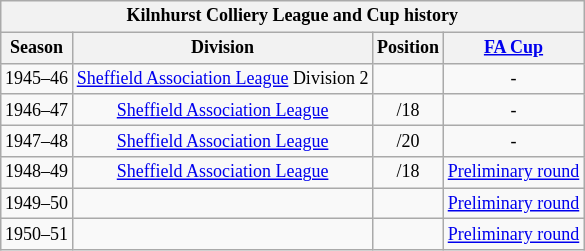<table class="wikitable collapsible " style="text-align: center; font-size:75%;">
<tr>
<th colspan="4"><strong>Kilnhurst Colliery League and Cup history</strong></th>
</tr>
<tr>
<th>Season</th>
<th>Division</th>
<th>Position</th>
<th><a href='#'>FA Cup</a></th>
</tr>
<tr>
<td>1945–46</td>
<td><a href='#'>Sheffield Association League</a> Division 2</td>
<td></td>
<td>-</td>
</tr>
<tr>
<td>1946–47</td>
<td><a href='#'>Sheffield Association League</a></td>
<td>/18</td>
<td>-</td>
</tr>
<tr>
<td>1947–48</td>
<td><a href='#'>Sheffield Association League</a></td>
<td>/20</td>
<td>-</td>
</tr>
<tr>
<td>1948–49</td>
<td><a href='#'>Sheffield Association League</a></td>
<td>/18</td>
<td><a href='#'>Preliminary round</a></td>
</tr>
<tr>
<td>1949–50</td>
<td></td>
<td></td>
<td><a href='#'>Preliminary round</a></td>
</tr>
<tr>
<td>1950–51</td>
<td></td>
<td></td>
<td><a href='#'>Preliminary round</a></td>
</tr>
</table>
